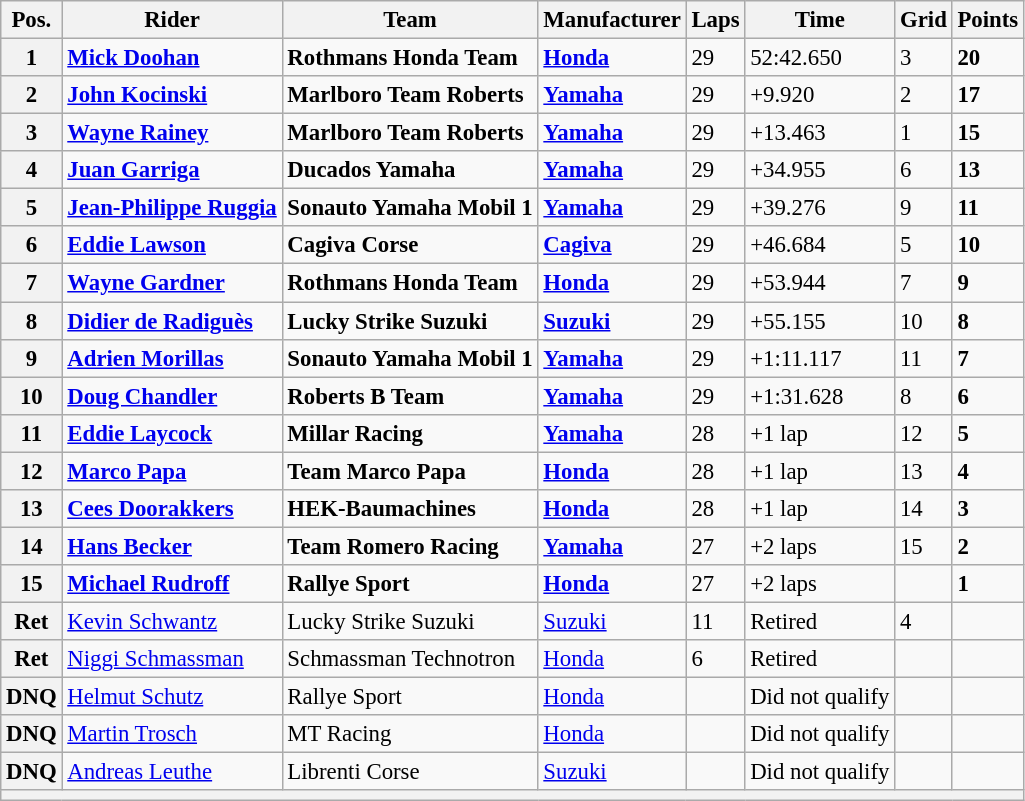<table class="wikitable" style="font-size: 95%;">
<tr>
<th>Pos.</th>
<th>Rider</th>
<th>Team</th>
<th>Manufacturer</th>
<th>Laps</th>
<th>Time</th>
<th>Grid</th>
<th>Points</th>
</tr>
<tr>
<th>1</th>
<td> <strong><a href='#'>Mick Doohan</a></strong></td>
<td><strong>Rothmans Honda Team</strong></td>
<td><strong><a href='#'>Honda</a></strong></td>
<td>29</td>
<td>52:42.650</td>
<td>3</td>
<td><strong>20</strong></td>
</tr>
<tr>
<th>2</th>
<td> <strong><a href='#'>John Kocinski</a></strong></td>
<td><strong>Marlboro Team Roberts</strong></td>
<td><strong><a href='#'>Yamaha</a></strong></td>
<td>29</td>
<td>+9.920</td>
<td>2</td>
<td><strong>17</strong></td>
</tr>
<tr>
<th>3</th>
<td> <strong><a href='#'>Wayne Rainey</a></strong></td>
<td><strong>Marlboro Team Roberts</strong></td>
<td><strong><a href='#'>Yamaha</a></strong></td>
<td>29</td>
<td>+13.463</td>
<td>1</td>
<td><strong>15</strong></td>
</tr>
<tr>
<th>4</th>
<td> <strong><a href='#'>Juan Garriga</a></strong></td>
<td><strong>Ducados Yamaha</strong></td>
<td><strong><a href='#'>Yamaha</a></strong></td>
<td>29</td>
<td>+34.955</td>
<td>6</td>
<td><strong>13</strong></td>
</tr>
<tr>
<th>5</th>
<td> <strong><a href='#'>Jean-Philippe Ruggia</a></strong></td>
<td><strong>Sonauto Yamaha Mobil 1</strong></td>
<td><strong><a href='#'>Yamaha</a></strong></td>
<td>29</td>
<td>+39.276</td>
<td>9</td>
<td><strong>11</strong></td>
</tr>
<tr>
<th>6</th>
<td> <strong><a href='#'>Eddie Lawson</a></strong></td>
<td><strong>Cagiva Corse</strong></td>
<td><strong><a href='#'>Cagiva</a></strong></td>
<td>29</td>
<td>+46.684</td>
<td>5</td>
<td><strong>10</strong></td>
</tr>
<tr>
<th>7</th>
<td> <strong><a href='#'>Wayne Gardner</a></strong></td>
<td><strong>Rothmans Honda Team</strong></td>
<td><strong><a href='#'>Honda</a></strong></td>
<td>29</td>
<td>+53.944</td>
<td>7</td>
<td><strong>9</strong></td>
</tr>
<tr>
<th>8</th>
<td> <strong><a href='#'>Didier de Radiguès</a></strong></td>
<td><strong>Lucky Strike Suzuki</strong></td>
<td><strong><a href='#'>Suzuki</a></strong></td>
<td>29</td>
<td>+55.155</td>
<td>10</td>
<td><strong>8</strong></td>
</tr>
<tr>
<th>9</th>
<td> <strong><a href='#'>Adrien Morillas</a></strong></td>
<td><strong>Sonauto Yamaha Mobil 1</strong></td>
<td><strong><a href='#'>Yamaha</a></strong></td>
<td>29</td>
<td>+1:11.117</td>
<td>11</td>
<td><strong>7</strong></td>
</tr>
<tr>
<th>10</th>
<td> <strong><a href='#'>Doug Chandler</a></strong></td>
<td><strong>Roberts B Team</strong></td>
<td><strong><a href='#'>Yamaha</a></strong></td>
<td>29</td>
<td>+1:31.628</td>
<td>8</td>
<td><strong>6</strong></td>
</tr>
<tr>
<th>11</th>
<td> <strong><a href='#'>Eddie Laycock</a></strong></td>
<td><strong>Millar Racing</strong></td>
<td><strong><a href='#'>Yamaha</a></strong></td>
<td>28</td>
<td>+1 lap</td>
<td>12</td>
<td><strong>5</strong></td>
</tr>
<tr>
<th>12</th>
<td> <strong><a href='#'>Marco Papa</a></strong></td>
<td><strong>Team Marco Papa</strong></td>
<td><strong><a href='#'>Honda</a></strong></td>
<td>28</td>
<td>+1 lap</td>
<td>13</td>
<td><strong>4</strong></td>
</tr>
<tr>
<th>13</th>
<td> <strong><a href='#'>Cees Doorakkers</a></strong></td>
<td><strong>HEK-Baumachines</strong></td>
<td><strong><a href='#'>Honda</a></strong></td>
<td>28</td>
<td>+1 lap</td>
<td>14</td>
<td><strong>3</strong></td>
</tr>
<tr>
<th>14</th>
<td> <strong><a href='#'>Hans Becker</a></strong></td>
<td><strong>Team Romero Racing</strong></td>
<td><strong><a href='#'>Yamaha</a></strong></td>
<td>27</td>
<td>+2 laps</td>
<td>15</td>
<td><strong>2</strong></td>
</tr>
<tr>
<th>15</th>
<td> <strong><a href='#'>Michael Rudroff</a></strong></td>
<td><strong>Rallye Sport</strong></td>
<td><strong><a href='#'>Honda</a></strong></td>
<td>27</td>
<td>+2 laps</td>
<td></td>
<td><strong>1</strong></td>
</tr>
<tr>
<th>Ret</th>
<td> <a href='#'>Kevin Schwantz</a></td>
<td>Lucky Strike Suzuki</td>
<td><a href='#'>Suzuki</a></td>
<td>11</td>
<td>Retired</td>
<td>4</td>
<td></td>
</tr>
<tr>
<th>Ret</th>
<td> <a href='#'>Niggi Schmassman</a></td>
<td>Schmassman Technotron</td>
<td><a href='#'>Honda</a></td>
<td>6</td>
<td>Retired</td>
<td></td>
<td></td>
</tr>
<tr>
<th>DNQ</th>
<td> <a href='#'>Helmut Schutz</a></td>
<td>Rallye Sport</td>
<td><a href='#'>Honda</a></td>
<td></td>
<td>Did not qualify</td>
<td></td>
<td></td>
</tr>
<tr>
<th>DNQ</th>
<td> <a href='#'>Martin Trosch</a></td>
<td>MT Racing</td>
<td><a href='#'>Honda</a></td>
<td></td>
<td>Did not qualify</td>
<td></td>
<td></td>
</tr>
<tr>
<th>DNQ</th>
<td> <a href='#'>Andreas Leuthe</a></td>
<td>Librenti Corse</td>
<td><a href='#'>Suzuki</a></td>
<td></td>
<td>Did not qualify</td>
<td></td>
<td></td>
</tr>
<tr>
<th colspan=8></th>
</tr>
</table>
